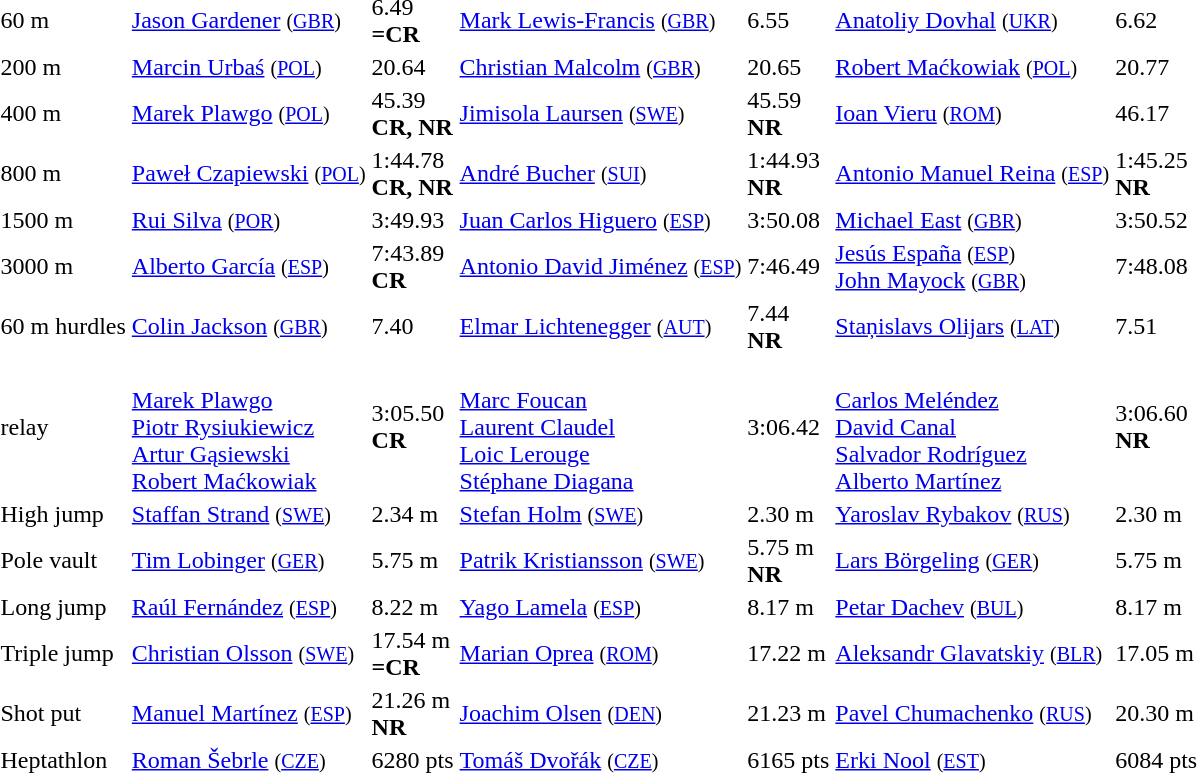<table>
<tr>
<td>60 m<br></td>
<td> <a href='#'>Jason Gardener</a> <small>(<a href='#'>GBR</a>)</small></td>
<td>6.49<br><strong>=CR</strong></td>
<td> <a href='#'>Mark Lewis-Francis</a> <small>(<a href='#'>GBR</a>)</small></td>
<td>6.55</td>
<td> <a href='#'>Anatoliy Dovhal</a> <small>(<a href='#'>UKR</a>)</small></td>
<td>6.62</td>
</tr>
<tr>
<td>200 m<br></td>
<td> <a href='#'>Marcin Urbaś</a> <small>(<a href='#'>POL</a>)</small></td>
<td>20.64</td>
<td> <a href='#'>Christian Malcolm</a> <small>(<a href='#'>GBR</a>)</small></td>
<td>20.65</td>
<td> <a href='#'>Robert Maćkowiak</a> <small>(<a href='#'>POL</a>)</small></td>
<td>20.77</td>
</tr>
<tr>
<td>400 m<br></td>
<td> <a href='#'>Marek Plawgo</a> <small>(<a href='#'>POL</a>)</small></td>
<td>45.39<br><strong>CR, NR</strong></td>
<td> <a href='#'>Jimisola Laursen</a> <small>(<a href='#'>SWE</a>)</small></td>
<td>45.59<br><strong>NR</strong></td>
<td> <a href='#'>Ioan Vieru</a> <small>(<a href='#'>ROM</a>)</small></td>
<td>46.17</td>
</tr>
<tr>
<td>800 m<br></td>
<td> <a href='#'>Paweł Czapiewski</a> <small>(<a href='#'>POL</a>)</small></td>
<td>1:44.78<br><strong>CR, NR</strong></td>
<td> <a href='#'>André Bucher</a> <small>(<a href='#'>SUI</a>)</small></td>
<td>1:44.93<br><strong>NR</strong></td>
<td> <a href='#'>Antonio Manuel Reina</a> <small>(<a href='#'>ESP</a>)</small></td>
<td>1:45.25<br><strong>NR</strong></td>
</tr>
<tr>
<td>1500 m<br></td>
<td> <a href='#'>Rui Silva</a> <small>(<a href='#'>POR</a>)</small></td>
<td>3:49.93</td>
<td> <a href='#'>Juan Carlos Higuero</a> <small>(<a href='#'>ESP</a>)</small></td>
<td>3:50.08</td>
<td> <a href='#'>Michael East</a> <small>(<a href='#'>GBR</a>)</small></td>
<td>3:50.52</td>
</tr>
<tr>
<td>3000 m<br></td>
<td> <a href='#'>Alberto García</a> <small>(<a href='#'>ESP</a>)</small></td>
<td>7:43.89<br><strong>CR</strong></td>
<td> <a href='#'>Antonio David Jiménez</a> <small>(<a href='#'>ESP</a>)</small></td>
<td>7:46.49</td>
<td> <a href='#'>Jesús España</a> <small>(<a href='#'>ESP</a>)</small><br> <a href='#'>John Mayock</a> <small>(<a href='#'>GBR</a>)</small></td>
<td>7:48.08</td>
</tr>
<tr>
<td>60 m hurdles<br></td>
<td> <a href='#'>Colin Jackson</a> <small>(<a href='#'>GBR</a>)</small></td>
<td>7.40</td>
<td> <a href='#'>Elmar Lichtenegger</a> <small>(<a href='#'>AUT</a>)</small></td>
<td>7.44<br><strong>NR</strong></td>
<td> <a href='#'>Staņislavs Olijars</a> <small>(<a href='#'>LAT</a>)</small></td>
<td>7.51</td>
</tr>
<tr>
<td> relay<br></td>
<td><br><a href='#'>Marek Plawgo</a><br><a href='#'>Piotr Rysiukiewicz</a><br><a href='#'>Artur Gąsiewski</a><br><a href='#'>Robert Maćkowiak</a></td>
<td>3:05.50<br><strong>CR</strong></td>
<td><br><a href='#'>Marc Foucan</a><br><a href='#'>Laurent Claudel</a><br><a href='#'>Loic Lerouge</a><br><a href='#'>Stéphane Diagana</a></td>
<td>3:06.42</td>
<td><br><a href='#'>Carlos Meléndez</a><br><a href='#'>David Canal</a><br><a href='#'>Salvador Rodríguez</a><br><a href='#'>Alberto Martínez</a></td>
<td>3:06.60<br><strong>NR</strong></td>
</tr>
<tr>
<td>High jump<br></td>
<td> <a href='#'>Staffan Strand</a> <small>(<a href='#'>SWE</a>)</small></td>
<td>2.34 m</td>
<td> <a href='#'>Stefan Holm</a> <small>(<a href='#'>SWE</a>)</small></td>
<td>2.30 m</td>
<td> <a href='#'>Yaroslav Rybakov</a> <small>(<a href='#'>RUS</a>)</small></td>
<td>2.30 m</td>
</tr>
<tr>
<td>Pole vault<br></td>
<td> <a href='#'>Tim Lobinger</a> <small>(<a href='#'>GER</a>)</small></td>
<td>5.75 m</td>
<td> <a href='#'>Patrik Kristiansson</a> <small>(<a href='#'>SWE</a>)</small></td>
<td>5.75 m<br><strong>NR</strong></td>
<td> <a href='#'>Lars Börgeling</a> <small>(<a href='#'>GER</a>)</small></td>
<td>5.75 m</td>
</tr>
<tr>
<td>Long jump<br></td>
<td> <a href='#'>Raúl Fernández</a> <small>(<a href='#'>ESP</a>)</small></td>
<td>8.22 m</td>
<td> <a href='#'>Yago Lamela</a> <small>(<a href='#'>ESP</a>)</small></td>
<td>8.17 m</td>
<td> <a href='#'>Petar Dachev</a> <small>(<a href='#'>BUL</a>)</small></td>
<td>8.17 m</td>
</tr>
<tr>
<td>Triple jump<br></td>
<td> <a href='#'>Christian Olsson</a> <small>(<a href='#'>SWE</a>)</small></td>
<td>17.54 m<br><strong>=CR</strong></td>
<td> <a href='#'>Marian Oprea</a> <small>(<a href='#'>ROM</a>)</small></td>
<td>17.22 m</td>
<td> <a href='#'>Aleksandr Glavatskiy</a> <small>(<a href='#'>BLR</a>)</small></td>
<td>17.05 m</td>
</tr>
<tr>
<td>Shot put<br></td>
<td> <a href='#'>Manuel Martínez</a> <small>(<a href='#'>ESP</a>)</small></td>
<td>21.26 m<br><strong>NR</strong></td>
<td> <a href='#'>Joachim Olsen</a> <small>(<a href='#'>DEN</a>)</small></td>
<td>21.23 m</td>
<td> <a href='#'>Pavel Chumachenko</a> <small>(<a href='#'>RUS</a>)</small></td>
<td>20.30 m</td>
</tr>
<tr>
<td>Heptathlon<br></td>
<td> <a href='#'>Roman Šebrle</a> <small>(<a href='#'>CZE</a>)</small></td>
<td>6280 pts</td>
<td> <a href='#'>Tomáš Dvořák</a> <small>(<a href='#'>CZE</a>)</small></td>
<td>6165 pts</td>
<td> <a href='#'>Erki Nool</a> <small>(<a href='#'>EST</a>)</small></td>
<td>6084 pts</td>
</tr>
</table>
